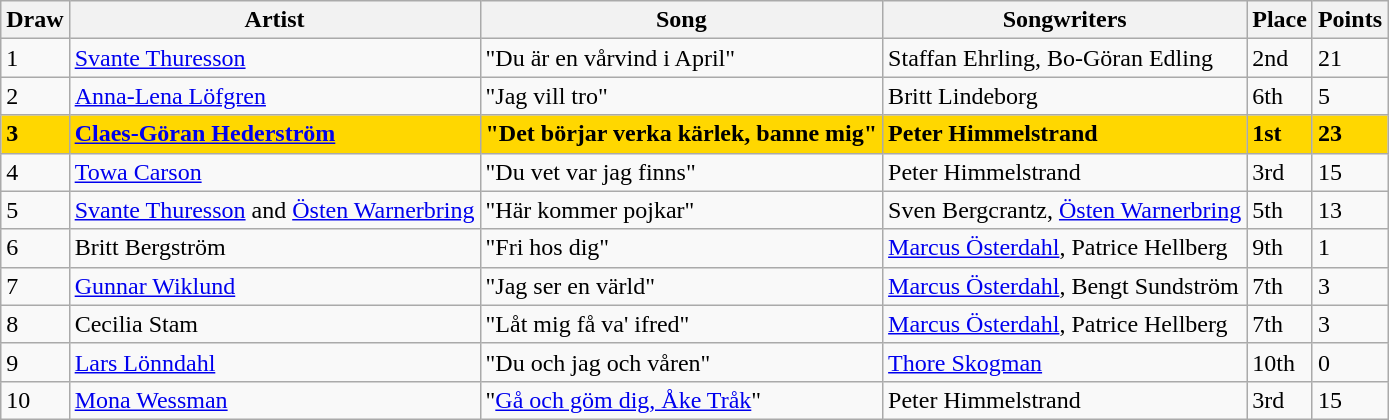<table class="sortable wikitable">
<tr>
<th>Draw</th>
<th>Artist</th>
<th>Song</th>
<th>Songwriters</th>
<th>Place</th>
<th>Points</th>
</tr>
<tr --->
<td>1</td>
<td><a href='#'>Svante Thuresson</a></td>
<td>"Du är en vårvind i April"</td>
<td>Staffan Ehrling, Bo-Göran Edling</td>
<td>2nd</td>
<td>21</td>
</tr>
<tr --->
<td>2</td>
<td><a href='#'>Anna-Lena Löfgren</a></td>
<td>"Jag vill tro"</td>
<td>Britt Lindeborg</td>
<td>6th</td>
<td>5</td>
</tr>
<tr style="font-weight:bold;background:gold;">
<td>3</td>
<td><a href='#'>Claes-Göran Hederström</a></td>
<td>"Det börjar verka kärlek, banne mig"</td>
<td>Peter Himmelstrand</td>
<td>1st</td>
<td>23</td>
</tr>
<tr --->
<td>4</td>
<td><a href='#'>Towa Carson</a></td>
<td>"Du vet var jag finns"</td>
<td>Peter Himmelstrand</td>
<td>3rd</td>
<td>15</td>
</tr>
<tr --->
<td>5</td>
<td><a href='#'>Svante Thuresson</a> and <a href='#'>Östen Warnerbring</a></td>
<td>"Här kommer pojkar"</td>
<td>Sven Bergcrantz, <a href='#'>Östen Warnerbring</a></td>
<td>5th</td>
<td>13</td>
</tr>
<tr --->
<td>6</td>
<td>Britt Bergström</td>
<td>"Fri hos dig"</td>
<td><a href='#'>Marcus Österdahl</a>, Patrice Hellberg</td>
<td>9th</td>
<td>1</td>
</tr>
<tr --->
<td>7</td>
<td><a href='#'>Gunnar Wiklund</a></td>
<td>"Jag ser en värld"</td>
<td><a href='#'>Marcus Österdahl</a>, Bengt Sundström</td>
<td>7th</td>
<td>3</td>
</tr>
<tr --->
<td>8</td>
<td>Cecilia Stam</td>
<td>"Låt mig få va' ifred"</td>
<td><a href='#'>Marcus Österdahl</a>, Patrice Hellberg</td>
<td>7th</td>
<td>3</td>
</tr>
<tr --->
<td>9</td>
<td><a href='#'>Lars Lönndahl</a></td>
<td>"Du och jag och våren"</td>
<td><a href='#'>Thore Skogman</a></td>
<td>10th</td>
<td>0</td>
</tr>
<tr --->
<td>10</td>
<td><a href='#'>Mona Wessman</a></td>
<td>"<a href='#'>Gå och göm dig, Åke Tråk</a>"</td>
<td>Peter Himmelstrand</td>
<td>3rd</td>
<td>15</td>
</tr>
</table>
